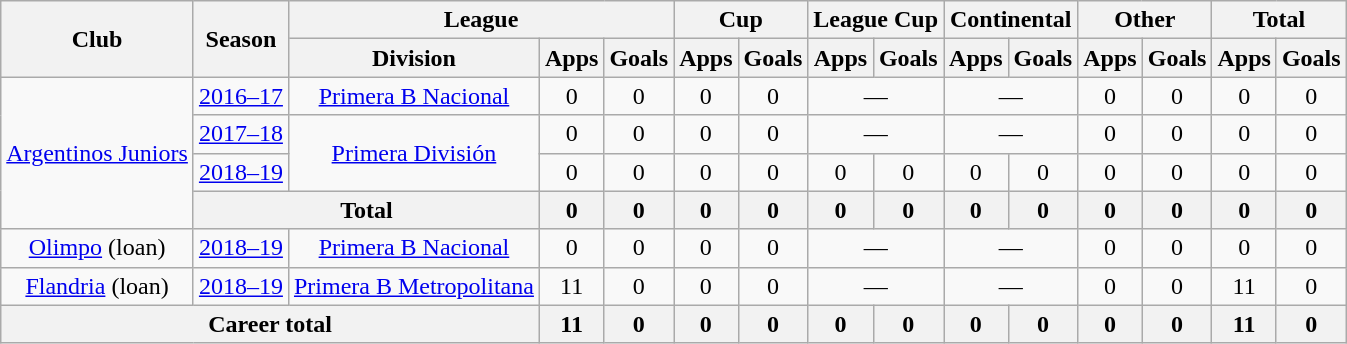<table class="wikitable" style="text-align:center">
<tr>
<th rowspan="2">Club</th>
<th rowspan="2">Season</th>
<th colspan="3">League</th>
<th colspan="2">Cup</th>
<th colspan="2">League Cup</th>
<th colspan="2">Continental</th>
<th colspan="2">Other</th>
<th colspan="2">Total</th>
</tr>
<tr>
<th>Division</th>
<th>Apps</th>
<th>Goals</th>
<th>Apps</th>
<th>Goals</th>
<th>Apps</th>
<th>Goals</th>
<th>Apps</th>
<th>Goals</th>
<th>Apps</th>
<th>Goals</th>
<th>Apps</th>
<th>Goals</th>
</tr>
<tr>
<td rowspan="4"><a href='#'>Argentinos Juniors</a></td>
<td><a href='#'>2016–17</a></td>
<td rowspan="1"><a href='#'>Primera B Nacional</a></td>
<td>0</td>
<td>0</td>
<td>0</td>
<td>0</td>
<td colspan="2">—</td>
<td colspan="2">—</td>
<td>0</td>
<td>0</td>
<td>0</td>
<td>0</td>
</tr>
<tr>
<td><a href='#'>2017–18</a></td>
<td rowspan="2"><a href='#'>Primera División</a></td>
<td>0</td>
<td>0</td>
<td>0</td>
<td>0</td>
<td colspan="2">—</td>
<td colspan="2">—</td>
<td>0</td>
<td>0</td>
<td>0</td>
<td>0</td>
</tr>
<tr>
<td><a href='#'>2018–19</a></td>
<td>0</td>
<td>0</td>
<td>0</td>
<td>0</td>
<td>0</td>
<td>0</td>
<td>0</td>
<td>0</td>
<td>0</td>
<td>0</td>
<td>0</td>
<td>0</td>
</tr>
<tr>
<th colspan="2">Total</th>
<th>0</th>
<th>0</th>
<th>0</th>
<th>0</th>
<th>0</th>
<th>0</th>
<th>0</th>
<th>0</th>
<th>0</th>
<th>0</th>
<th>0</th>
<th>0</th>
</tr>
<tr>
<td rowspan="1"><a href='#'>Olimpo</a> (loan)</td>
<td><a href='#'>2018–19</a></td>
<td rowspan="1"><a href='#'>Primera B Nacional</a></td>
<td>0</td>
<td>0</td>
<td>0</td>
<td>0</td>
<td colspan="2">—</td>
<td colspan="2">—</td>
<td>0</td>
<td>0</td>
<td>0</td>
<td>0</td>
</tr>
<tr>
<td rowspan="1"><a href='#'>Flandria</a> (loan)</td>
<td><a href='#'>2018–19</a></td>
<td rowspan="1"><a href='#'>Primera B Metropolitana</a></td>
<td>11</td>
<td>0</td>
<td>0</td>
<td>0</td>
<td colspan="2">—</td>
<td colspan="2">—</td>
<td>0</td>
<td>0</td>
<td>11</td>
<td>0</td>
</tr>
<tr>
<th colspan="3">Career total</th>
<th>11</th>
<th>0</th>
<th>0</th>
<th>0</th>
<th>0</th>
<th>0</th>
<th>0</th>
<th>0</th>
<th>0</th>
<th>0</th>
<th>11</th>
<th>0</th>
</tr>
</table>
